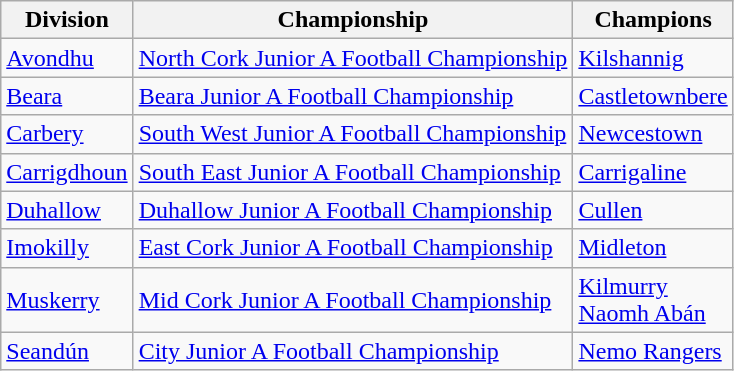<table class="wikitable">
<tr>
<th>Division</th>
<th>Championship</th>
<th>Champions</th>
</tr>
<tr>
<td><a href='#'>Avondhu</a></td>
<td><a href='#'>North Cork Junior A Football Championship</a></td>
<td><a href='#'>Kilshannig</a></td>
</tr>
<tr>
<td><a href='#'>Beara</a></td>
<td><a href='#'>Beara Junior A Football Championship</a></td>
<td><a href='#'>Castletownbere</a></td>
</tr>
<tr>
<td><a href='#'>Carbery</a></td>
<td><a href='#'>South West Junior A Football Championship</a></td>
<td><a href='#'>Newcestown</a></td>
</tr>
<tr>
<td><a href='#'>Carrigdhoun</a></td>
<td><a href='#'>South East Junior A Football Championship</a></td>
<td><a href='#'>Carrigaline</a></td>
</tr>
<tr>
<td><a href='#'>Duhallow</a></td>
<td><a href='#'>Duhallow Junior A Football Championship</a></td>
<td><a href='#'>Cullen</a></td>
</tr>
<tr>
<td><a href='#'>Imokilly</a></td>
<td><a href='#'>East Cork Junior A Football Championship</a></td>
<td><a href='#'>Midleton</a></td>
</tr>
<tr>
<td><a href='#'>Muskerry</a></td>
<td><a href='#'>Mid Cork Junior A Football Championship</a></td>
<td><a href='#'>Kilmurry</a><br><a href='#'>Naomh Abán</a></td>
</tr>
<tr>
<td><a href='#'>Seandún</a></td>
<td><a href='#'>City Junior A Football Championship</a></td>
<td><a href='#'>Nemo Rangers</a></td>
</tr>
</table>
